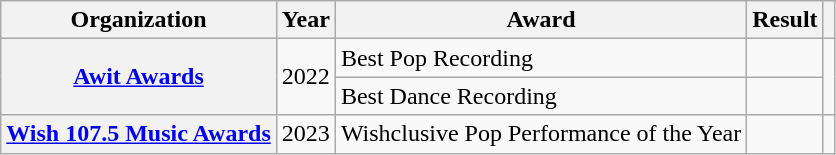<table class="wikitable sortable plainrowheaders" style="border:none; margin:0;">
<tr>
<th scope="col">Organization</th>
<th scope="col">Year</th>
<th scope="col">Award</th>
<th scope="col">Result</th>
<th scope="col" class="unsortable"></th>
</tr>
<tr>
<th scope="row" rowspan="2"><a href='#'>Awit Awards</a></th>
<td rowspan="2">2022</td>
<td>Best Pop Recording</td>
<td></td>
<td rowspan="2"></td>
</tr>
<tr>
<td>Best Dance Recording</td>
<td></td>
</tr>
<tr>
<th scope="row"><a href='#'>Wish 107.5 Music Awards</a></th>
<td>2023</td>
<td>Wishclusive Pop Performance of the Year</td>
<td></td>
<td></td>
</tr>
<tr>
</tr>
</table>
